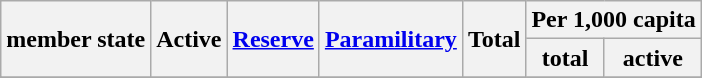<table class="wikitable sortable">
<tr>
<th rowspan="2" colspan="2">member state</th>
<th rowspan="2">Active</th>
<th rowspan="2"><a href='#'>Reserve</a></th>
<th rowspan="2"><a href='#'>Para­mili­tary</a></th>
<th rowspan="2">Total</th>
<th colspan="2">Per 1,000 capita</th>
</tr>
<tr>
<th data-sort-type="number">total</th>
<th data-sort-type="number">active<br></th>
</tr>
<tr>
</tr>
<tr>
</tr>
<tr>
</tr>
<tr>
</tr>
<tr>
</tr>
<tr>
</tr>
<tr>
</tr>
<tr>
</tr>
<tr>
</tr>
<tr>
</tr>
<tr>
</tr>
<tr>
</tr>
<tr>
</tr>
<tr>
</tr>
<tr>
</tr>
<tr>
</tr>
<tr>
</tr>
<tr>
</tr>
<tr>
</tr>
<tr>
</tr>
<tr>
</tr>
<tr>
</tr>
</table>
